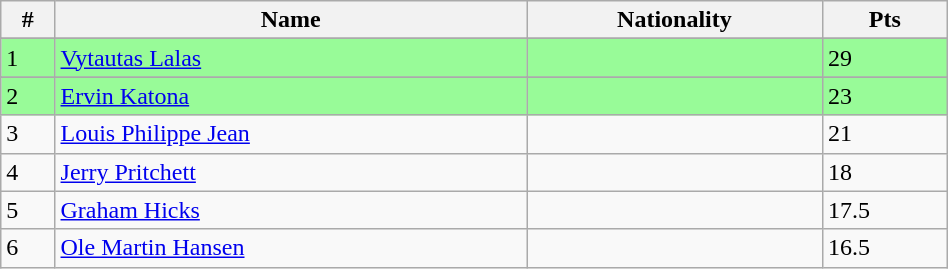<table class="wikitable" style="display: inline-table; width: 50%;">
<tr>
<th>#</th>
<th>Name</th>
<th>Nationality</th>
<th>Pts</th>
</tr>
<tr>
</tr>
<tr style="background:palegreen;">
<td>1</td>
<td><a href='#'>Vytautas Lalas</a></td>
<td></td>
<td>29</td>
</tr>
<tr>
</tr>
<tr style="background:palegreen;">
<td>2</td>
<td><a href='#'>Ervin Katona</a></td>
<td></td>
<td>23</td>
</tr>
<tr>
<td>3</td>
<td><a href='#'>Louis Philippe Jean</a></td>
<td></td>
<td>21</td>
</tr>
<tr>
<td>4</td>
<td><a href='#'>Jerry Pritchett</a></td>
<td></td>
<td>18</td>
</tr>
<tr>
<td>5</td>
<td><a href='#'>Graham Hicks</a></td>
<td></td>
<td>17.5</td>
</tr>
<tr>
<td>6</td>
<td><a href='#'>Ole Martin Hansen</a></td>
<td></td>
<td>16.5</td>
</tr>
</table>
